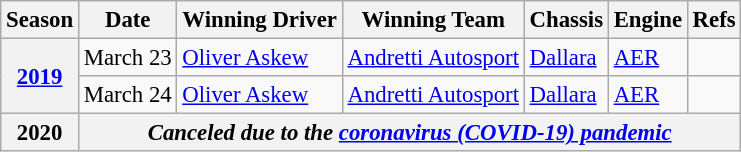<table class="wikitable" style="font-size: 95%;">
<tr>
<th>Season</th>
<th>Date</th>
<th>Winning Driver</th>
<th>Winning Team</th>
<th>Chassis</th>
<th>Engine</th>
<th>Refs</th>
</tr>
<tr>
<th Rowspan=2><a href='#'>2019</a></th>
<td>March 23</td>
<td> <a href='#'>Oliver Askew</a></td>
<td><a href='#'>Andretti Autosport</a></td>
<td><a href='#'>Dallara</a></td>
<td><a href='#'>AER</a></td>
<td></td>
</tr>
<tr>
<td>March 24</td>
<td> <a href='#'>Oliver Askew</a></td>
<td><a href='#'>Andretti Autosport</a></td>
<td><a href='#'>Dallara</a></td>
<td><a href='#'>AER</a></td>
<td></td>
</tr>
<tr>
<th Rowspan=2>2020</th>
<th colspan=10><em>Canceled due to the <a href='#'>coronavirus (COVID-19) pandemic</a></em></th>
</tr>
</table>
